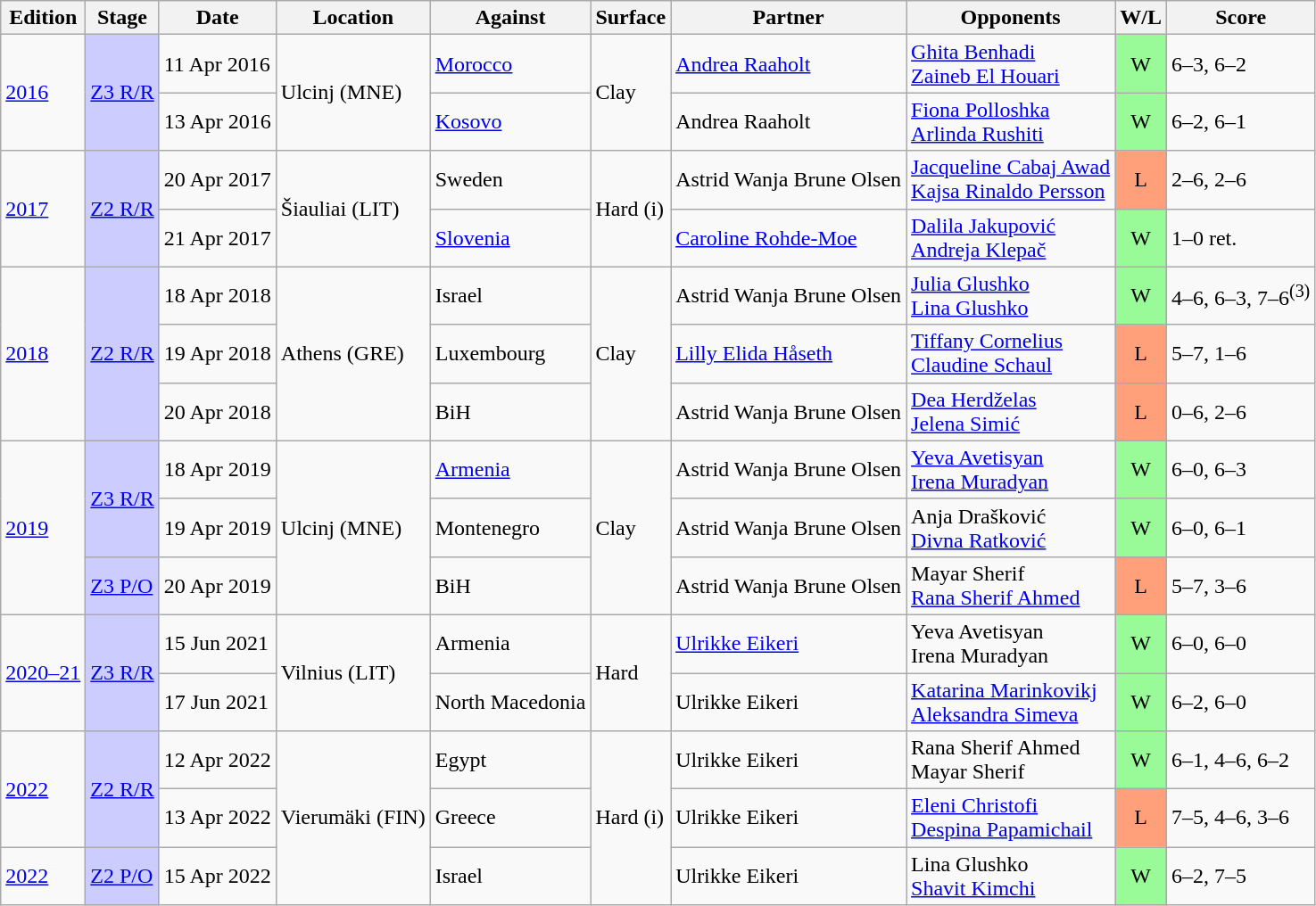<table class="wikitable nowrap">
<tr>
<th>Edition</th>
<th>Stage</th>
<th>Date</th>
<th>Location</th>
<th>Against</th>
<th>Surface</th>
<th>Partner</th>
<th>Opponents</th>
<th>W/L</th>
<th>Score</th>
</tr>
<tr>
<td rowspan="2"><a href='#'>2016</a></td>
<td bgcolor=#ccf rowspan="2"><a href='#'>Z3 R/R</a></td>
<td>11 Apr 2016</td>
<td rowspan="2">Ulcinj (MNE)</td>
<td> <a href='#'>Morocco</a></td>
<td rowspan="2">Clay</td>
<td><a href='#'>Andrea Raaholt</a></td>
<td><a href='#'>Ghita Benhadi</a> <br> <a href='#'>Zaineb El Houari</a></td>
<td style="text-align:center; background:#98fb98;">W</td>
<td>6–3, 6–2</td>
</tr>
<tr>
<td>13 Apr 2016</td>
<td> <a href='#'>Kosovo</a></td>
<td>Andrea Raaholt</td>
<td><a href='#'>Fiona Polloshka</a> <br> <a href='#'>Arlinda Rushiti</a></td>
<td style="text-align:center; background:#98fb98;">W</td>
<td>6–2, 6–1</td>
</tr>
<tr>
<td rowspan="2"><a href='#'>2017</a></td>
<td bgcolor=#ccf rowspan="2"><a href='#'>Z2 R/R</a></td>
<td>20 Apr 2017</td>
<td rowspan="2">Šiauliai (LIT)</td>
<td> Sweden</td>
<td rowspan="2">Hard (i)</td>
<td>Astrid Wanja Brune Olsen</td>
<td><a href='#'>Jacqueline Cabaj Awad</a> <br> <a href='#'>Kajsa Rinaldo Persson</a></td>
<td style="text-align:center; background:#ffa07a;">L</td>
<td>2–6, 2–6</td>
</tr>
<tr>
<td>21 Apr 2017</td>
<td> <a href='#'>Slovenia</a></td>
<td><a href='#'>Caroline Rohde-Moe</a></td>
<td><a href='#'>Dalila Jakupović</a> <br> <a href='#'>Andreja Klepač</a></td>
<td style="text-align:center; background:#98fb98;">W</td>
<td>1–0 ret.</td>
</tr>
<tr>
<td rowspan="3"><a href='#'>2018</a></td>
<td bgcolor=#ccf rowspan="3"><a href='#'>Z2 R/R</a></td>
<td>18 Apr 2018</td>
<td rowspan="3">Athens (GRE)</td>
<td> Israel</td>
<td rowspan="3">Clay</td>
<td>Astrid Wanja Brune Olsen</td>
<td><a href='#'>Julia Glushko</a> <br> <a href='#'>Lina Glushko</a></td>
<td style="text-align:center; background:#98fb98;">W</td>
<td>4–6, 6–3, 7–6<sup>(3)</sup></td>
</tr>
<tr>
<td>19 Apr 2018</td>
<td> Luxembourg</td>
<td><a href='#'>Lilly Elida Håseth</a></td>
<td><a href='#'>Tiffany Cornelius</a> <br> <a href='#'>Claudine Schaul</a></td>
<td style="text-align:center; background:#ffa07a;">L</td>
<td>5–7, 1–6</td>
</tr>
<tr>
<td>20 Apr 2018</td>
<td> BiH</td>
<td>Astrid Wanja Brune Olsen</td>
<td><a href='#'>Dea Herdželas</a> <br> <a href='#'>Jelena Simić</a></td>
<td style="text-align:center; background:#ffa07a;">L</td>
<td>0–6, 2–6</td>
</tr>
<tr>
<td rowspan="3"><a href='#'>2019</a></td>
<td bgcolor=#ccf rowspan="2"><a href='#'>Z3 R/R</a></td>
<td>18 Apr 2019</td>
<td rowspan="3">Ulcinj (MNE)</td>
<td> <a href='#'>Armenia</a></td>
<td rowspan="3">Clay</td>
<td>Astrid Wanja Brune Olsen</td>
<td><a href='#'>Yeva Avetisyan</a> <br> <a href='#'>Irena Muradyan</a></td>
<td style="text-align:center; background:#98fb98;">W</td>
<td>6–0, 6–3</td>
</tr>
<tr>
<td>19 Apr 2019</td>
<td> Montenegro</td>
<td>Astrid Wanja Brune Olsen</td>
<td>Anja Drašković <br> <a href='#'>Divna Ratković</a></td>
<td style="text-align:center; background:#98FB98;">W</td>
<td>6–0, 6–1</td>
</tr>
<tr>
<td bgcolor=#ccf><a href='#'>Z3 P/O</a></td>
<td>20 Apr 2019</td>
<td> BiH</td>
<td>Astrid Wanja Brune Olsen</td>
<td>Mayar Sherif <br> <a href='#'>Rana Sherif Ahmed</a></td>
<td style="text-align:center; background:#ffa07a;">L</td>
<td>5–7, 3–6</td>
</tr>
<tr>
<td rowspan="2"><a href='#'>2020–21</a></td>
<td bgcolor=#ccf rowspan="2"><a href='#'>Z3 R/R</a></td>
<td>15 Jun 2021</td>
<td rowspan="2">Vilnius (LIT)</td>
<td> Armenia</td>
<td rowspan="2">Hard</td>
<td><a href='#'>Ulrikke Eikeri</a></td>
<td>Yeva Avetisyan <br> Irena Muradyan</td>
<td style="text-align:center; background:#98fb98;">W</td>
<td>6–0, 6–0</td>
</tr>
<tr>
<td>17 Jun 2021</td>
<td> North Macedonia</td>
<td>Ulrikke Eikeri</td>
<td><a href='#'>Katarina Marinkovikj</a> <br> <a href='#'>Aleksandra Simeva</a></td>
<td style="text-align:center; background:#98fb98;">W</td>
<td>6–2, 6–0</td>
</tr>
<tr>
<td rowspan="2"><a href='#'>2022</a></td>
<td bgcolor=#ccf rowspan="2"><a href='#'>Z2 R/R</a></td>
<td>12 Apr 2022</td>
<td rowspan="3">Vierumäki (FIN)</td>
<td> Egypt</td>
<td rowspan="3">Hard (i)</td>
<td>Ulrikke Eikeri</td>
<td>Rana Sherif Ahmed <br> Mayar Sherif</td>
<td style="text-align:center; background:#98fb98;">W</td>
<td>6–1, 4–6, 6–2</td>
</tr>
<tr>
<td>13 Apr 2022</td>
<td> Greece</td>
<td>Ulrikke Eikeri</td>
<td><a href='#'>Eleni Christofi</a> <br> <a href='#'>Despina Papamichail</a></td>
<td style="text-align:center; background:#ffa07a;">L</td>
<td>7–5, 4–6, 3–6</td>
</tr>
<tr>
<td rowspan="3"><a href='#'>2022</a></td>
<td bgcolor=#ccf rowspan="2"><a href='#'>Z2 P/O</a></td>
<td>15 Apr 2022</td>
<td> Israel</td>
<td>Ulrikke Eikeri</td>
<td>Lina Glushko <br> <a href='#'>Shavit Kimchi</a></td>
<td style="text-align:center; background:#98fb98;">W</td>
<td>6–2, 7–5</td>
</tr>
</table>
